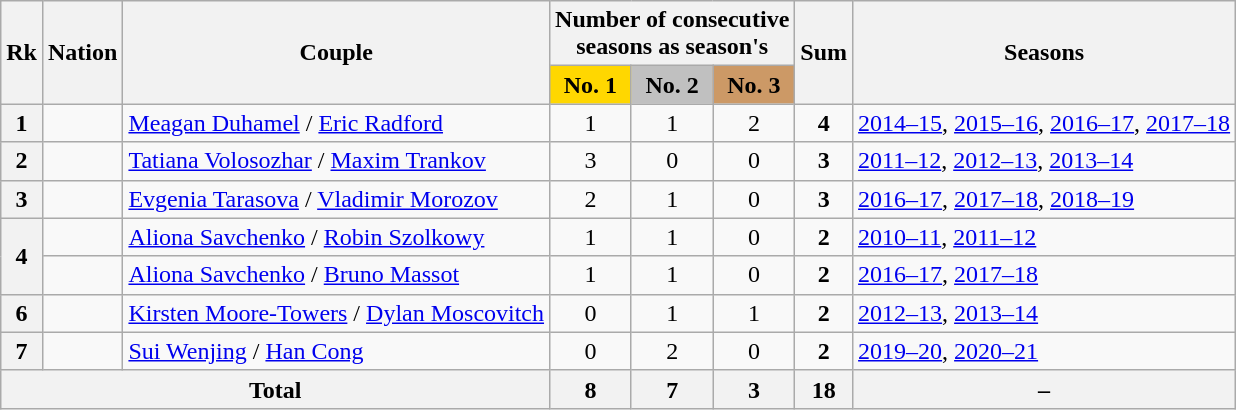<table class="wikitable sortable" style="text-align: center;">
<tr>
<th rowspan="2">Rk</th>
<th rowspan="2">Nation</th>
<th rowspan="2">Couple</th>
<th colspan="3">Number of consecutive<br>seasons as season's</th>
<th rowspan="2">Sum</th>
<th rowspan="2">Seasons</th>
</tr>
<tr>
<th style="background-color: gold;">No. 1</th>
<th style="background-color: silver;">No. 2</th>
<th style="background-color: #cc9966;">No. 3</th>
</tr>
<tr>
<th>1</th>
<td style="text-align: left;"></td>
<td style="text-align: left;"><a href='#'>Meagan Duhamel</a> / <a href='#'>Eric Radford</a></td>
<td>1</td>
<td>1</td>
<td>2</td>
<td><strong>4</strong></td>
<td style="text-align: left;"><a href='#'>2014–15</a>, <a href='#'>2015–16</a>, <a href='#'>2016–17</a>, <a href='#'>2017–18</a></td>
</tr>
<tr>
<th>2</th>
<td style="text-align: left;"></td>
<td style="text-align: left;"><a href='#'>Tatiana Volosozhar</a> / <a href='#'>Maxim Trankov</a></td>
<td>3</td>
<td>0</td>
<td>0</td>
<td><strong>3</strong></td>
<td style="text-align: left;"><a href='#'>2011–12</a>, <a href='#'>2012–13</a>, <a href='#'>2013–14</a></td>
</tr>
<tr>
<th>3</th>
<td style="text-align: left;"></td>
<td style="text-align: left;"><a href='#'>Evgenia Tarasova</a> / <a href='#'>Vladimir Morozov</a></td>
<td>2</td>
<td>1</td>
<td>0</td>
<td><strong>3</strong></td>
<td style="text-align: left;"><a href='#'>2016–17</a>, <a href='#'>2017–18</a>, <a href='#'>2018–19</a></td>
</tr>
<tr>
<th rowspan="2">4</th>
<td style="text-align: left;"></td>
<td style="text-align: left;"><a href='#'>Aliona Savchenko</a> / <a href='#'>Robin Szolkowy</a></td>
<td>1</td>
<td>1</td>
<td>0</td>
<td><strong>2</strong></td>
<td style="text-align: left;"><a href='#'>2010–11</a>, <a href='#'>2011–12</a></td>
</tr>
<tr>
<td style="text-align: left;"></td>
<td style="text-align: left;"><a href='#'>Aliona Savchenko</a> / <a href='#'>Bruno Massot</a></td>
<td>1</td>
<td>1</td>
<td>0</td>
<td><strong>2</strong></td>
<td style="text-align: left;"><a href='#'>2016–17</a>, <a href='#'>2017–18</a></td>
</tr>
<tr>
<th>6</th>
<td style="text-align: left;"></td>
<td style="text-align: left;"><a href='#'>Kirsten Moore-Towers</a> / <a href='#'>Dylan Moscovitch</a></td>
<td>0</td>
<td>1</td>
<td>1</td>
<td><strong>2</strong></td>
<td style="text-align: left;"><a href='#'>2012–13</a>, <a href='#'>2013–14</a></td>
</tr>
<tr>
<th>7</th>
<td style="text-align: left;"></td>
<td style="text-align: left;"><a href='#'>Sui Wenjing</a> / <a href='#'>Han Cong</a></td>
<td>0</td>
<td>2</td>
<td>0</td>
<td><strong>2</strong></td>
<td style="text-align: left;"><a href='#'>2019–20</a>, <a href='#'>2020–21</a></td>
</tr>
<tr class="sortbottom">
<th colspan="3">Total</th>
<th>8</th>
<th>7</th>
<th>3</th>
<th>18</th>
<th>–</th>
</tr>
</table>
